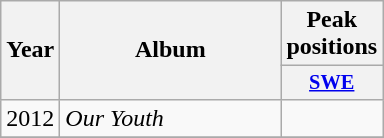<table class="wikitable">
<tr>
<th align="center" rowspan="2" width="10">Year</th>
<th align="center" rowspan="2" width="140">Album</th>
<th align="center" colspan="1" width="20">Peak positions</th>
</tr>
<tr>
<th scope="col" style="width:3em;font-size:85%;"><a href='#'>SWE</a><br></th>
</tr>
<tr>
<td style="text-align:center;">2012</td>
<td><em>Our Youth</em></td>
<td style="text-align:center;"></td>
</tr>
<tr>
</tr>
</table>
